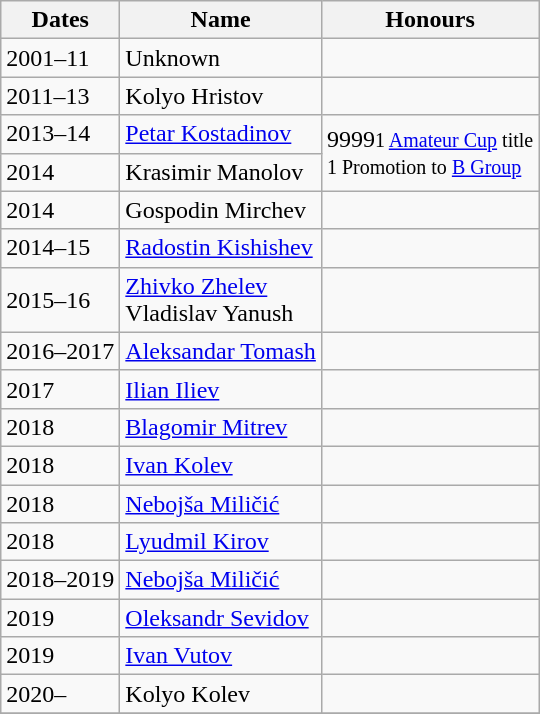<table class="wikitable">
<tr>
<th>Dates</th>
<th>Name</th>
<th>Honours</th>
</tr>
<tr>
<td>2001–11</td>
<td>Unknown</td>
<td></td>
</tr>
<tr>
<td>2011–13</td>
<td> Kolyo Hristov</td>
<td></td>
</tr>
<tr>
<td>2013–14</td>
<td> <a href='#'>Petar Kostadinov</a></td>
<td rowspan="2"><span>9999</span><small>1 <a href='#'>Amateur Cup</a> title<br>1 Promotion to <a href='#'>B Group</a></small></td>
</tr>
<tr>
<td>2014</td>
<td> Krasimir Manolov</td>
</tr>
<tr>
<td>2014</td>
<td> Gospodin Mirchev</td>
<td></td>
</tr>
<tr>
<td>2014–15</td>
<td> <a href='#'>Radostin Kishishev</a></td>
<td></td>
</tr>
<tr>
<td>2015–16</td>
<td> <a href='#'>Zhivko Zhelev</a> <br>  Vladislav Yanush</td>
<td></td>
</tr>
<tr>
<td>2016–2017</td>
<td> <a href='#'>Aleksandar Tomash</a></td>
<td></td>
</tr>
<tr>
<td>2017</td>
<td> <a href='#'>Ilian Iliev</a></td>
<td></td>
</tr>
<tr>
<td>2018</td>
<td> <a href='#'>Blagomir Mitrev</a></td>
<td></td>
</tr>
<tr>
<td>2018</td>
<td> <a href='#'>Ivan Kolev</a></td>
<td></td>
</tr>
<tr>
<td>2018</td>
<td> <a href='#'>Nebojša Miličić</a></td>
<td></td>
</tr>
<tr>
<td>2018</td>
<td> <a href='#'>Lyudmil Kirov</a></td>
<td></td>
</tr>
<tr>
<td>2018–2019</td>
<td> <a href='#'>Nebojša Miličić</a></td>
<td></td>
</tr>
<tr>
<td>2019</td>
<td> <a href='#'>Oleksandr Sevidov</a></td>
<td></td>
</tr>
<tr>
<td>2019</td>
<td> <a href='#'>Ivan Vutov</a></td>
<td></td>
</tr>
<tr>
<td>2020–</td>
<td> Kolyo Kolev</td>
<td></td>
</tr>
<tr>
</tr>
</table>
